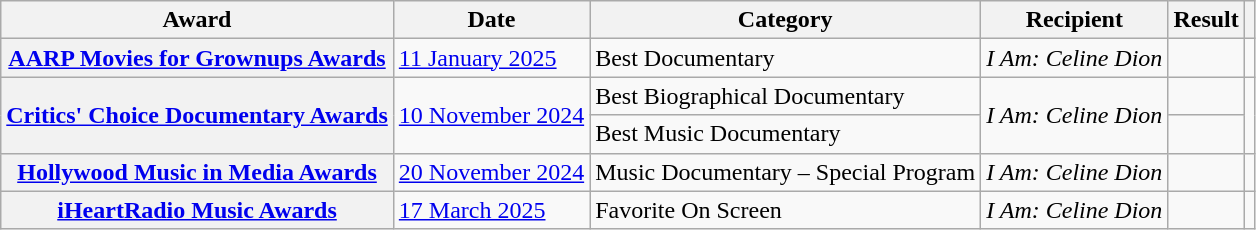<table class="wikitable sortable plainrowheaders">
<tr>
<th>Award</th>
<th>Date</th>
<th>Category</th>
<th>Recipient</th>
<th>Result</th>
<th></th>
</tr>
<tr>
<th scope="rowgroup"><a href='#'>AARP Movies for Grownups Awards</a></th>
<td><a href='#'>11 January 2025</a></td>
<td>Best Documentary</td>
<td><em>I Am: Celine Dion</em></td>
<td></td>
<td></td>
</tr>
<tr>
<th scope="rowgroup" rowspan="2"><a href='#'>Critics' Choice Documentary Awards</a></th>
<td rowspan="2"><a href='#'>10 November 2024</a></td>
<td>Best Biographical Documentary</td>
<td rowspan="2"><em>I Am: Celine Dion</em></td>
<td></td>
<td rowspan="2"></td>
</tr>
<tr>
<td>Best Music Documentary</td>
<td></td>
</tr>
<tr>
<th scope="rowgroup"><a href='#'>Hollywood Music in Media Awards</a></th>
<td><a href='#'>20 November 2024</a></td>
<td>Music Documentary – Special Program</td>
<td><em>I Am: Celine Dion</em></td>
<td></td>
<td></td>
</tr>
<tr>
<th scope="rowgroup"><a href='#'>iHeartRadio Music Awards</a></th>
<td><a href='#'>17 March 2025</a></td>
<td>Favorite On Screen</td>
<td><em>I Am: Celine Dion</em></td>
<td></td>
<td></td>
</tr>
</table>
